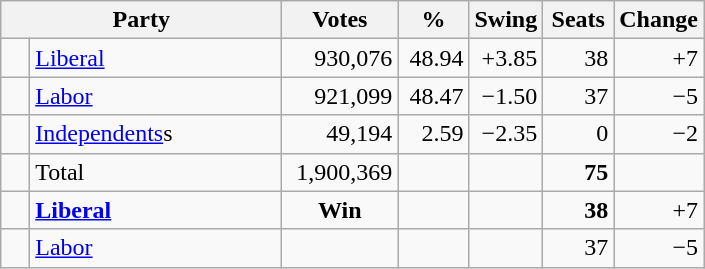<table class="wikitable">
<tr>
<th colspan=2  style="width:180px">Party</th>
<th style="width:70px">Votes</th>
<th style="width:40px">%</th>
<th style="width:40px">Swing</th>
<th style="width:40px">Seats</th>
<th style="width:40px">Change</th>
</tr>
<tr>
<td> </td>
<td><a href='#'>Liberal</a></td>
<td style="text-align:right">930,076</td>
<td style="text-align:right">48.94</td>
<td style="text-align:right">+3.85</td>
<td style="text-align:right">38</td>
<td style="text-align:right">+7</td>
</tr>
<tr>
<td> </td>
<td><a href='#'>Labor</a></td>
<td style="text-align:right">921,099</td>
<td style="text-align:right">48.47</td>
<td style="text-align:right">−1.50</td>
<td style="text-align:right">37</td>
<td style="text-align:right">−5</td>
</tr>
<tr>
<td> </td>
<td><a href='#'>Independents</a>s</td>
<td style="text-align:right">49,194</td>
<td style="text-align:right">2.59</td>
<td style="text-align:right">−2.35</td>
<td style="text-align:right">0</td>
<td style="text-align:right">−2</td>
</tr>
<tr>
<td> </td>
<td>Total</td>
<td style="text-align:right">1,900,369</td>
<td style="text-align:right"> </td>
<td style="text-align:right"> </td>
<td style="text-align:right"><strong>75</strong></td>
<td style="text-align:right"></td>
</tr>
<tr>
<td> </td>
<td><strong><a href='#'>Liberal</a></strong></td>
<td style="text-align:center"><strong>Win</strong></td>
<td style="text-align:right"></td>
<td style="text-align:right"></td>
<td style="text-align:right"><strong>38</strong></td>
<td style="text-align:right">+7</td>
</tr>
<tr>
<td> </td>
<td><a href='#'>Labor</a></td>
<td style="text-align:center"></td>
<td style="text-align:right"></td>
<td style="text-align:right"></td>
<td style="text-align:right">37</td>
<td style="text-align:right">−5</td>
</tr>
</table>
